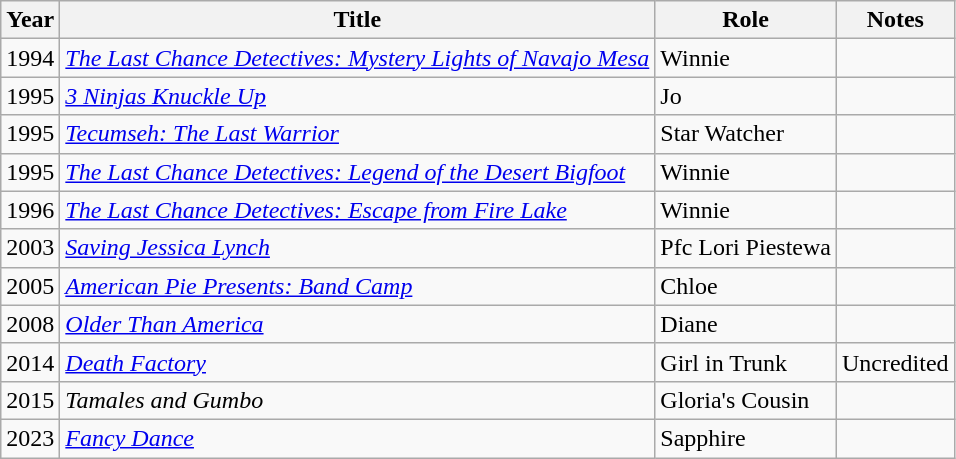<table class="wikitable sortable">
<tr>
<th>Year</th>
<th>Title</th>
<th>Role</th>
<th class="unsortable">Notes</th>
</tr>
<tr>
<td>1994</td>
<td data-sort-value="Last Chance Detectives: Mystery Lights of Navajo Mesa, The"><em><a href='#'>The Last Chance Detectives: Mystery Lights of Navajo Mesa</a></em></td>
<td>Winnie</td>
<td></td>
</tr>
<tr>
<td>1995</td>
<td><em><a href='#'>3 Ninjas Knuckle Up</a></em></td>
<td>Jo</td>
<td></td>
</tr>
<tr>
<td>1995</td>
<td><em><a href='#'>Tecumseh: The Last Warrior</a></em></td>
<td>Star Watcher</td>
<td></td>
</tr>
<tr>
<td>1995</td>
<td data-sort-value="Last Chance Detectives: Legend of the Desert Bigfoot, The"><em><a href='#'>The Last Chance Detectives: Legend of the Desert Bigfoot</a></em></td>
<td>Winnie</td>
<td></td>
</tr>
<tr>
<td>1996</td>
<td data-sort-value="Last Chance Detectives: Escape from Fire Lake, The"><em><a href='#'>The Last Chance Detectives: Escape from Fire Lake</a></em></td>
<td>Winnie</td>
<td></td>
</tr>
<tr>
<td>2003</td>
<td><em><a href='#'>Saving Jessica Lynch</a></em></td>
<td>Pfc Lori Piestewa</td>
<td></td>
</tr>
<tr>
<td>2005</td>
<td><em><a href='#'>American Pie Presents: Band Camp</a></em></td>
<td>Chloe</td>
<td></td>
</tr>
<tr>
<td>2008</td>
<td><em><a href='#'>Older Than America</a></em></td>
<td>Diane</td>
<td></td>
</tr>
<tr>
<td>2014</td>
<td><em><a href='#'>Death Factory</a></em></td>
<td>Girl in Trunk</td>
<td>Uncredited</td>
</tr>
<tr>
<td>2015</td>
<td><em>Tamales and Gumbo</em></td>
<td>Gloria's Cousin</td>
<td></td>
</tr>
<tr>
<td>2023</td>
<td><em><a href='#'>Fancy Dance</a></em></td>
<td>Sapphire</td>
<td></td>
</tr>
</table>
